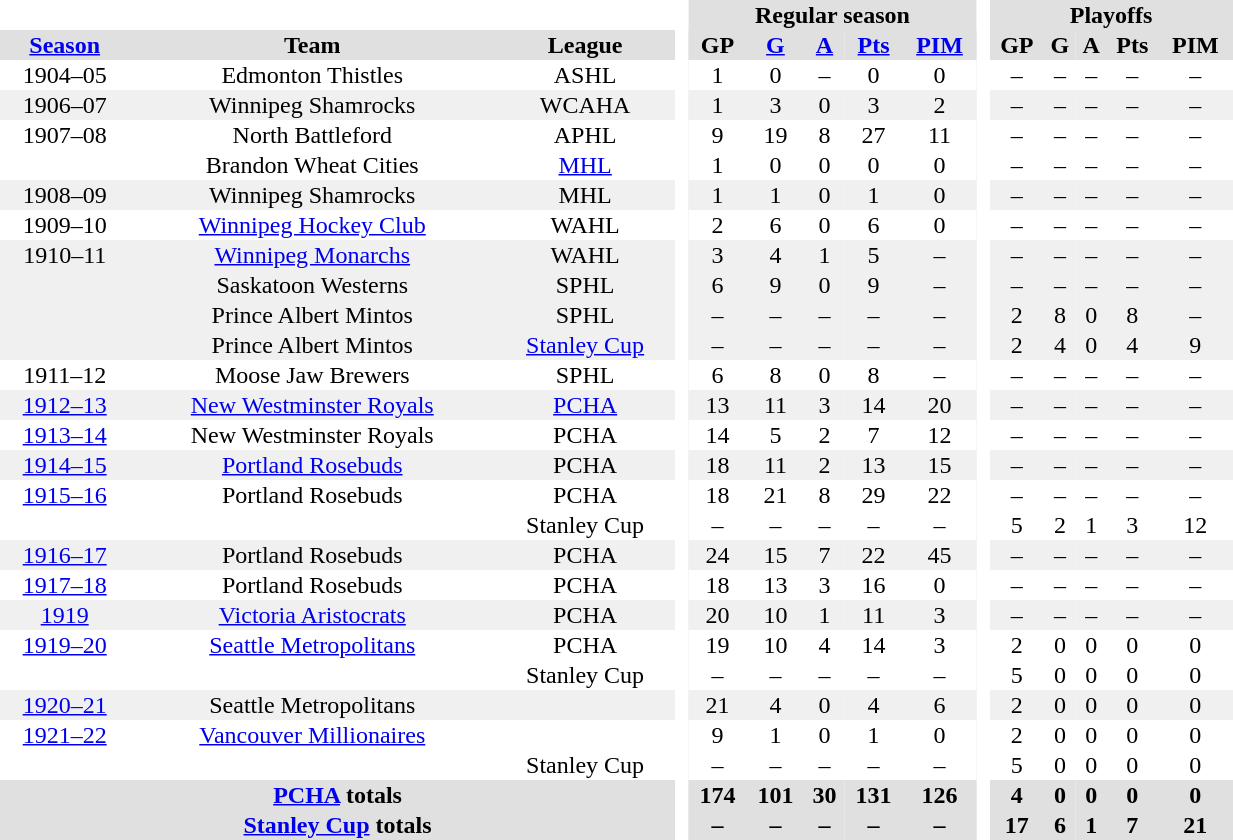<table BORDER="0" CELLPADDING="1" CELLSPACING="0" width="65%" style="text-align:center">
<tr bgcolor="#e0e0e0">
<th colspan="3" bgcolor="#ffffff"> </th>
<th rowspan="99" bgcolor="#ffffff"> </th>
<th colspan="5">Regular season</th>
<th rowspan="99" bgcolor="#ffffff"> </th>
<th colspan="5">Playoffs</th>
</tr>
<tr bgcolor="#e0e0e0">
<th><a href='#'>Season</a></th>
<th>Team</th>
<th>League</th>
<th>GP</th>
<th><a href='#'>G</a></th>
<th><a href='#'>A</a></th>
<th><a href='#'>Pts</a></th>
<th><a href='#'>PIM</a></th>
<th>GP</th>
<th>G</th>
<th>A</th>
<th>Pts</th>
<th>PIM</th>
</tr>
<tr ALIGN="center">
<td>1904–05</td>
<td>Edmonton Thistles</td>
<td>ASHL</td>
<td>1</td>
<td>0</td>
<td>–</td>
<td>0</td>
<td>0</td>
<td>–</td>
<td>–</td>
<td>–</td>
<td>–</td>
<td>–</td>
</tr>
<tr ALIGN="center" bgcolor="#f0f0f0">
<td>1906–07</td>
<td>Winnipeg Shamrocks</td>
<td>WCAHA</td>
<td>1</td>
<td>3</td>
<td>0</td>
<td>3</td>
<td>2</td>
<td>–</td>
<td>–</td>
<td>–</td>
<td>–</td>
<td>–</td>
</tr>
<tr ALIGN="center">
<td>1907–08</td>
<td>North Battleford</td>
<td>APHL</td>
<td>9</td>
<td>19</td>
<td>8</td>
<td>27</td>
<td>11</td>
<td>–</td>
<td>–</td>
<td>–</td>
<td>–</td>
<td>–</td>
</tr>
<tr ALIGN="center">
<td></td>
<td>Brandon Wheat Cities</td>
<td><a href='#'>MHL</a></td>
<td>1</td>
<td>0</td>
<td>0</td>
<td>0</td>
<td>0</td>
<td>–</td>
<td>–</td>
<td>–</td>
<td>–</td>
<td>–</td>
</tr>
<tr ALIGN="center" bgcolor="#f0f0f0">
<td>1908–09</td>
<td>Winnipeg Shamrocks</td>
<td>MHL</td>
<td>1</td>
<td>1</td>
<td>0</td>
<td>1</td>
<td>0</td>
<td>–</td>
<td>–</td>
<td>–</td>
<td>–</td>
<td>–</td>
</tr>
<tr ALIGN="center">
<td>1909–10</td>
<td><a href='#'>Winnipeg Hockey Club</a></td>
<td>WAHL</td>
<td>2</td>
<td>6</td>
<td>0</td>
<td>6</td>
<td>0</td>
<td>–</td>
<td>–</td>
<td>–</td>
<td>–</td>
<td>–</td>
</tr>
<tr ALIGN="center" bgcolor="#f0f0f0">
<td>1910–11</td>
<td><a href='#'>Winnipeg Monarchs</a></td>
<td>WAHL</td>
<td>3</td>
<td>4</td>
<td>1</td>
<td>5</td>
<td>–</td>
<td>–</td>
<td>–</td>
<td>–</td>
<td>–</td>
<td>–</td>
</tr>
<tr ALIGN="center" bgcolor="#f0f0f0">
<td></td>
<td>Saskatoon Westerns</td>
<td>SPHL</td>
<td>6</td>
<td>9</td>
<td>0</td>
<td>9</td>
<td>–</td>
<td>–</td>
<td>–</td>
<td>–</td>
<td>–</td>
<td>–</td>
</tr>
<tr ALIGN="center" bgcolor="#f0f0f0">
<td></td>
<td>Prince Albert Mintos</td>
<td>SPHL</td>
<td>–</td>
<td>–</td>
<td>–</td>
<td>–</td>
<td>–</td>
<td>2</td>
<td>8</td>
<td>0</td>
<td>8</td>
<td>–</td>
</tr>
<tr ALIGN="center" bgcolor="#f0f0f0">
<td></td>
<td>Prince Albert Mintos</td>
<td><a href='#'>Stanley Cup</a></td>
<td>–</td>
<td>–</td>
<td>–</td>
<td>–</td>
<td>–</td>
<td>2</td>
<td>4</td>
<td>0</td>
<td>4</td>
<td>9</td>
</tr>
<tr ALIGN="center">
<td>1911–12</td>
<td>Moose Jaw Brewers</td>
<td>SPHL</td>
<td>6</td>
<td>8</td>
<td>0</td>
<td>8</td>
<td>–</td>
<td>–</td>
<td>–</td>
<td>–</td>
<td>–</td>
<td>–</td>
</tr>
<tr ALIGN="center" bgcolor="#f0f0f0">
<td><a href='#'>1912–13</a></td>
<td><a href='#'>New Westminster Royals</a></td>
<td><a href='#'>PCHA</a></td>
<td>13</td>
<td>11</td>
<td>3</td>
<td>14</td>
<td>20</td>
<td>–</td>
<td>–</td>
<td>–</td>
<td>–</td>
<td>–</td>
</tr>
<tr ALIGN="center">
<td><a href='#'>1913–14</a></td>
<td>New Westminster Royals</td>
<td>PCHA</td>
<td>14</td>
<td>5</td>
<td>2</td>
<td>7</td>
<td>12</td>
<td>–</td>
<td>–</td>
<td>–</td>
<td>–</td>
<td>–</td>
</tr>
<tr ALIGN="center" bgcolor="#f0f0f0">
<td><a href='#'>1914–15</a></td>
<td><a href='#'>Portland Rosebuds</a></td>
<td>PCHA</td>
<td>18</td>
<td>11</td>
<td>2</td>
<td>13</td>
<td>15</td>
<td>–</td>
<td>–</td>
<td>–</td>
<td>–</td>
<td>–</td>
</tr>
<tr ALIGN="center">
<td><a href='#'>1915–16</a></td>
<td>Portland Rosebuds</td>
<td>PCHA</td>
<td>18</td>
<td>21</td>
<td>8</td>
<td>29</td>
<td>22</td>
<td>–</td>
<td>–</td>
<td>–</td>
<td>–</td>
<td>–</td>
</tr>
<tr ALIGN="center">
<td></td>
<td></td>
<td>Stanley Cup</td>
<td>–</td>
<td>–</td>
<td>–</td>
<td>–</td>
<td>–</td>
<td>5</td>
<td>2</td>
<td>1</td>
<td>3</td>
<td>12</td>
</tr>
<tr ALIGN="center" bgcolor="#f0f0f0">
<td><a href='#'>1916–17</a></td>
<td>Portland Rosebuds</td>
<td>PCHA</td>
<td>24</td>
<td>15</td>
<td>7</td>
<td>22</td>
<td>45</td>
<td>–</td>
<td>–</td>
<td>–</td>
<td>–</td>
<td>–</td>
</tr>
<tr ALIGN="center">
<td><a href='#'>1917–18</a></td>
<td>Portland Rosebuds</td>
<td>PCHA</td>
<td>18</td>
<td>13</td>
<td>3</td>
<td>16</td>
<td>0</td>
<td>–</td>
<td>–</td>
<td>–</td>
<td>–</td>
<td>–</td>
</tr>
<tr ALIGN="center" bgcolor="#f0f0f0">
<td><a href='#'>1919</a></td>
<td><a href='#'>Victoria Aristocrats</a></td>
<td>PCHA</td>
<td>20</td>
<td>10</td>
<td>1</td>
<td>11</td>
<td>3</td>
<td>–</td>
<td>–</td>
<td>–</td>
<td>–</td>
<td>–</td>
</tr>
<tr ALIGN="center">
<td><a href='#'>1919–20</a></td>
<td><a href='#'>Seattle Metropolitans</a></td>
<td>PCHA</td>
<td>19</td>
<td>10</td>
<td>4</td>
<td>14</td>
<td>3</td>
<td>2</td>
<td>0</td>
<td>0</td>
<td>0</td>
<td>0</td>
</tr>
<tr ALIGN="center">
<td></td>
<td></td>
<td>Stanley Cup</td>
<td>–</td>
<td>–</td>
<td>–</td>
<td>–</td>
<td>–</td>
<td>5</td>
<td>0</td>
<td>0</td>
<td>0</td>
<td>0</td>
</tr>
<tr ALIGN="center" bgcolor="#f0f0f0">
<td><a href='#'>1920–21</a></td>
<td>Seattle Metropolitans</td>
<td></td>
<td>21</td>
<td>4</td>
<td>0</td>
<td>4</td>
<td>6</td>
<td>2</td>
<td>0</td>
<td>0</td>
<td>0</td>
<td>0</td>
</tr>
<tr ALIGN="center">
<td><a href='#'>1921–22</a></td>
<td><a href='#'>Vancouver Millionaires</a></td>
<td></td>
<td>9</td>
<td>1</td>
<td>0</td>
<td>1</td>
<td>0</td>
<td>2</td>
<td>0</td>
<td>0</td>
<td>0</td>
<td>0</td>
</tr>
<tr ALIGN="center">
<td></td>
<td></td>
<td>Stanley Cup</td>
<td>–</td>
<td>–</td>
<td>–</td>
<td>–</td>
<td>–</td>
<td>5</td>
<td>0</td>
<td>0</td>
<td>0</td>
<td>0</td>
</tr>
<tr ALIGN="center" bgcolor="#e0e0e0">
<th colspan="3" align="center"><a href='#'>PCHA</a> totals</th>
<th>174</th>
<th>101</th>
<th>30</th>
<th>131</th>
<th>126</th>
<th>4</th>
<th>0</th>
<th>0</th>
<th>0</th>
<th>0</th>
</tr>
<tr ALIGN="center" bgcolor="#e0e0e0">
<th colspan="3" align="center"><a href='#'>Stanley Cup</a> totals</th>
<th>–</th>
<th>–</th>
<th>–</th>
<th>–</th>
<th>–</th>
<th>17</th>
<th>6</th>
<th>1</th>
<th>7</th>
<th>21</th>
</tr>
</table>
